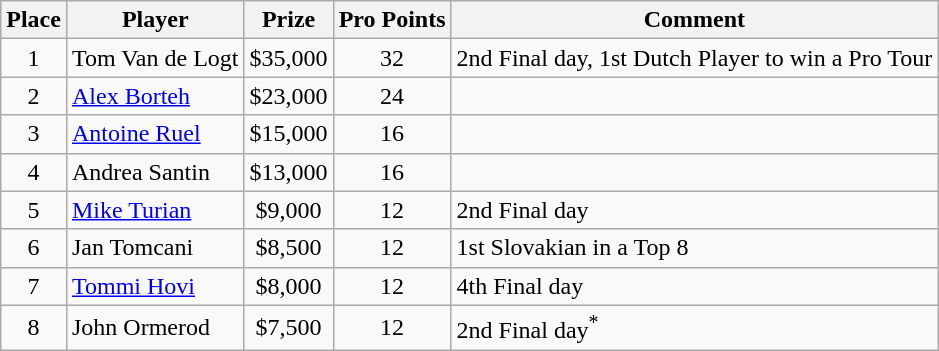<table class="wikitable">
<tr>
<th>Place</th>
<th>Player</th>
<th>Prize</th>
<th>Pro Points</th>
<th>Comment</th>
</tr>
<tr>
<td align=center>1</td>
<td> Tom Van de Logt</td>
<td align=center>$35,000</td>
<td align=center>32</td>
<td>2nd Final day, 1st Dutch Player to win a Pro Tour</td>
</tr>
<tr>
<td align=center>2</td>
<td> <a href='#'>Alex Borteh</a></td>
<td align=center>$23,000</td>
<td align=center>24</td>
<td></td>
</tr>
<tr>
<td align=center>3</td>
<td> <a href='#'>Antoine Ruel</a></td>
<td align=center>$15,000</td>
<td align=center>16</td>
<td></td>
</tr>
<tr>
<td align=center>4</td>
<td> Andrea Santin</td>
<td align=center>$13,000</td>
<td align=center>16</td>
<td></td>
</tr>
<tr>
<td align=center>5</td>
<td> <a href='#'>Mike Turian</a></td>
<td align=center>$9,000</td>
<td align=center>12</td>
<td>2nd Final day</td>
</tr>
<tr>
<td align=center>6</td>
<td> Jan Tomcani</td>
<td align=center>$8,500</td>
<td align=center>12</td>
<td>1st Slovakian in a Top 8</td>
</tr>
<tr>
<td align=center>7</td>
<td> <a href='#'>Tommi Hovi</a></td>
<td align=center>$8,000</td>
<td align=center>12</td>
<td>4th Final day</td>
</tr>
<tr>
<td align=center>8</td>
<td> John Ormerod</td>
<td align=center>$7,500</td>
<td align=center>12</td>
<td>2nd Final day<sup>*</sup></td>
</tr>
</table>
